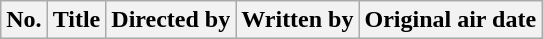<table class="wikitable plainrowheaders" style="background:#fff;">
<tr>
<th scope="col" style="background:#;">No.</th>
<th scope="col" style="background:#;">Title</th>
<th scope="col" style="background:#;">Directed by</th>
<th scope="col" style="background:#;">Written by</th>
<th scope="col" style="background:#;">Original air date<br>











</th>
</tr>
</table>
